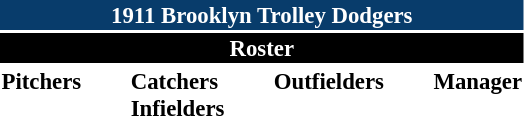<table class="toccolours" style="font-size: 95%;">
<tr>
<th colspan="10" style="background-color: #083c6b; color: white; text-align: center;">1911 Brooklyn Trolley Dodgers</th>
</tr>
<tr>
<td colspan="10" style="background-color: black; color: white; text-align: center;"><strong>Roster</strong></td>
</tr>
<tr>
<td valign="top"><strong>Pitchers</strong><br>











</td>
<td width="25px"></td>
<td valign="top"><strong>Catchers</strong><br>



<strong>Infielders</strong>








</td>
<td width="25px"></td>
<td valign="top"><strong>Outfielders</strong><br>








</td>
<td width="25px"></td>
<td valign="top"><strong>Manager</strong><br></td>
</tr>
</table>
